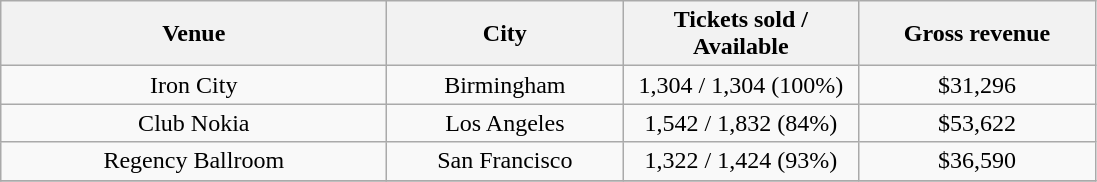<table class="wikitable" style="text-align:center">
<tr>
<th style="width:250px;">Venue</th>
<th style="width:150px;">City</th>
<th style="width:150px;">Tickets sold / Available</th>
<th style="width:150px;">Gross revenue</th>
</tr>
<tr>
<td>Iron City</td>
<td>Birmingham</td>
<td>1,304 / 1,304 (100%)</td>
<td>$31,296</td>
</tr>
<tr>
<td>Club Nokia</td>
<td>Los Angeles</td>
<td>1,542 / 1,832 (84%)</td>
<td>$53,622</td>
</tr>
<tr>
<td>Regency Ballroom</td>
<td>San Francisco</td>
<td>1,322 / 1,424 (93%)</td>
<td>$36,590</td>
</tr>
<tr>
</tr>
</table>
